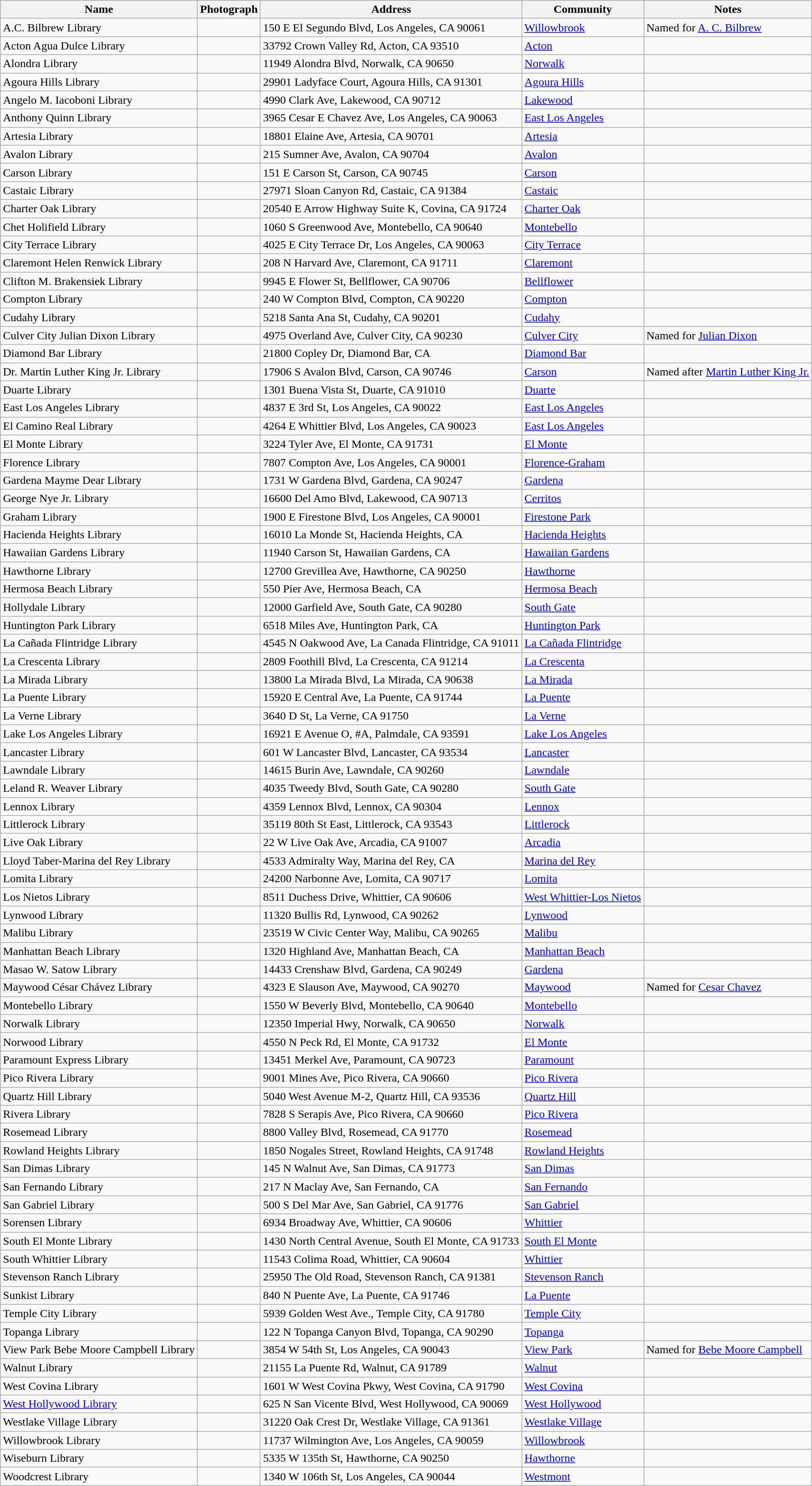<table class="wikitable sortable">
<tr>
<th>Name</th>
<th>Photograph</th>
<th>Address</th>
<th>Community</th>
<th>Notes</th>
</tr>
<tr>
<td>A.C. Bilbrew Library</td>
<td></td>
<td>150 E El Segundo Blvd, Los Angeles, CA 90061</td>
<td><a href='#'>Willowbrook</a></td>
<td>Named for <a href='#'>A. C. Bilbrew</a> </td>
</tr>
<tr>
<td>Acton Agua Dulce Library</td>
<td></td>
<td>33792 Crown Valley Rd, Acton, CA 93510</td>
<td><a href='#'>Acton</a></td>
<td></td>
</tr>
<tr>
<td>Alondra Library</td>
<td></td>
<td>11949 Alondra Blvd, Norwalk, CA 90650</td>
<td><a href='#'>Norwalk</a></td>
<td></td>
</tr>
<tr>
<td>Agoura Hills Library</td>
<td></td>
<td>29901 Ladyface Court, Agoura Hills, CA 91301</td>
<td><a href='#'>Agoura Hills</a></td>
<td></td>
</tr>
<tr>
<td>Angelo M. Iacoboni Library</td>
<td></td>
<td>4990 Clark Ave, Lakewood, CA 90712</td>
<td><a href='#'>Lakewood</a></td>
<td></td>
</tr>
<tr>
<td>Anthony Quinn Library</td>
<td></td>
<td>3965 Cesar E Chavez Ave, Los Angeles, CA 90063</td>
<td><a href='#'>East Los Angeles</a></td>
<td></td>
</tr>
<tr>
<td>Artesia Library</td>
<td></td>
<td>18801 Elaine Ave, Artesia, CA 90701</td>
<td><a href='#'>Artesia</a></td>
<td></td>
</tr>
<tr>
<td>Avalon Library</td>
<td></td>
<td>215 Sumner Ave, Avalon, CA 90704</td>
<td><a href='#'>Avalon</a></td>
<td></td>
</tr>
<tr>
<td>Carson Library</td>
<td></td>
<td>151 E Carson St, Carson, CA 90745</td>
<td><a href='#'>Carson</a></td>
<td></td>
</tr>
<tr>
<td>Castaic Library</td>
<td></td>
<td>27971 Sloan Canyon Rd, Castaic, CA 91384</td>
<td><a href='#'>Castaic</a></td>
<td></td>
</tr>
<tr>
<td>Charter Oak Library</td>
<td></td>
<td>20540 E Arrow Highway Suite K, Covina, CA 91724</td>
<td><a href='#'>Charter Oak</a></td>
<td></td>
</tr>
<tr>
<td>Chet Holifield Library</td>
<td></td>
<td>1060 S Greenwood Ave, Montebello, CA 90640</td>
<td><a href='#'>Montebello</a></td>
<td></td>
</tr>
<tr>
<td>City Terrace Library</td>
<td></td>
<td>4025 E City Terrace Dr, Los Angeles, CA 90063</td>
<td><a href='#'>City Terrace</a></td>
<td></td>
</tr>
<tr>
<td>Claremont Helen Renwick Library</td>
<td></td>
<td>208 N Harvard Ave, Claremont, CA 91711</td>
<td><a href='#'>Claremont</a></td>
<td></td>
</tr>
<tr>
<td>Clifton M. Brakensiek Library</td>
<td></td>
<td>9945 E Flower St, Bellflower, CA 90706</td>
<td><a href='#'>Bellflower</a></td>
<td></td>
</tr>
<tr>
<td>Compton Library</td>
<td></td>
<td>240 W Compton Blvd, Compton, CA 90220</td>
<td><a href='#'>Compton</a></td>
<td></td>
</tr>
<tr>
<td>Cudahy Library</td>
<td></td>
<td>5218 Santa Ana St, Cudahy, CA 90201</td>
<td><a href='#'>Cudahy</a></td>
<td></td>
</tr>
<tr>
<td>Culver City Julian Dixon Library</td>
<td></td>
<td>4975 Overland Ave, Culver City, CA 90230</td>
<td><a href='#'>Culver City</a></td>
<td>Named for <a href='#'>Julian Dixon</a></td>
</tr>
<tr>
<td>Diamond Bar Library</td>
<td></td>
<td>21800 Copley Dr, Diamond Bar, CA</td>
<td><a href='#'>Diamond Bar</a></td>
<td></td>
</tr>
<tr>
<td>Dr. Martin Luther King Jr. Library</td>
<td></td>
<td>17906 S Avalon Blvd, Carson, CA 90746</td>
<td><a href='#'>Carson</a></td>
<td>Named after <a href='#'>Martin Luther King Jr.</a></td>
</tr>
<tr>
<td>Duarte Library</td>
<td></td>
<td>1301 Buena Vista St, Duarte, CA 91010</td>
<td><a href='#'>Duarte</a></td>
<td></td>
</tr>
<tr>
<td>East Los Angeles Library</td>
<td></td>
<td>4837 E 3rd St, Los Angeles, CA 90022</td>
<td><a href='#'>East Los Angeles</a></td>
<td></td>
</tr>
<tr>
<td>El Camino Real Library</td>
<td></td>
<td>4264 E Whittier Blvd, Los Angeles, CA 90023</td>
<td><a href='#'>East Los Angeles</a></td>
<td></td>
</tr>
<tr>
<td>El Monte Library</td>
<td></td>
<td>3224 Tyler Ave, El Monte, CA 91731</td>
<td><a href='#'>El Monte</a></td>
<td></td>
</tr>
<tr>
<td>Florence Library</td>
<td></td>
<td>7807 Compton Ave, Los Angeles, CA 90001</td>
<td><a href='#'>Florence-Graham</a></td>
<td></td>
</tr>
<tr>
<td>Gardena Mayme Dear Library</td>
<td></td>
<td>1731 W Gardena Blvd, Gardena, CA 90247</td>
<td><a href='#'>Gardena</a></td>
<td></td>
</tr>
<tr>
<td>George Nye Jr. Library</td>
<td></td>
<td>16600 Del Amo Blvd, Lakewood, CA 90713</td>
<td><a href='#'>Cerritos</a></td>
<td></td>
</tr>
<tr>
<td>Graham Library</td>
<td></td>
<td>1900 E Firestone Blvd, Los Angeles, CA 90001</td>
<td><a href='#'>Firestone Park</a></td>
<td></td>
</tr>
<tr>
<td>Hacienda Heights Library</td>
<td></td>
<td>16010 La Monde St, Hacienda Heights, CA</td>
<td><a href='#'>Hacienda Heights</a></td>
<td></td>
</tr>
<tr>
<td>Hawaiian Gardens Library</td>
<td></td>
<td>11940 Carson St, Hawaiian Gardens, CA</td>
<td><a href='#'>Hawaiian Gardens</a></td>
<td></td>
</tr>
<tr>
<td>Hawthorne Library</td>
<td></td>
<td>12700 Grevillea Ave, Hawthorne, CA 90250</td>
<td><a href='#'>Hawthorne</a></td>
<td></td>
</tr>
<tr>
<td>Hermosa Beach Library</td>
<td></td>
<td>550 Pier Ave, Hermosa Beach, CA</td>
<td><a href='#'>Hermosa Beach</a></td>
<td></td>
</tr>
<tr>
<td>Hollydale Library</td>
<td></td>
<td>12000 Garfield Ave, South Gate, CA 90280</td>
<td><a href='#'>South Gate</a></td>
<td></td>
</tr>
<tr>
<td>Huntington Park Library</td>
<td></td>
<td>6518 Miles Ave, Huntington Park, CA</td>
<td><a href='#'>Huntington Park</a></td>
<td></td>
</tr>
<tr>
<td>La Cañada Flintridge Library</td>
<td></td>
<td>4545 N Oakwood Ave, La Canada Flintridge, CA 91011</td>
<td><a href='#'>La Cañada Flintridge</a></td>
<td></td>
</tr>
<tr>
<td>La Crescenta Library</td>
<td></td>
<td>2809 Foothill Blvd, La Crescenta, CA 91214</td>
<td><a href='#'>La Crescenta</a></td>
<td></td>
</tr>
<tr>
<td>La Mirada Library</td>
<td></td>
<td>13800 La Mirada Blvd, La Mirada, CA 90638</td>
<td><a href='#'>La Mirada</a></td>
<td></td>
</tr>
<tr>
<td>La Puente Library</td>
<td></td>
<td>15920 E Central Ave, La Puente, CA 91744</td>
<td><a href='#'>La Puente</a></td>
<td></td>
</tr>
<tr>
<td>La Verne Library</td>
<td></td>
<td>3640 D St, La Verne, CA 91750</td>
<td><a href='#'>La Verne</a></td>
<td></td>
</tr>
<tr>
<td>Lake Los Angeles Library</td>
<td></td>
<td>16921 E Avenue O, #A, Palmdale, CA 93591</td>
<td><a href='#'>Lake Los Angeles</a></td>
<td></td>
</tr>
<tr>
<td>Lancaster Library</td>
<td></td>
<td>601 W Lancaster Blvd, Lancaster, CA 93534</td>
<td><a href='#'>Lancaster</a></td>
<td></td>
</tr>
<tr>
<td>Lawndale Library</td>
<td></td>
<td>14615 Burin Ave, Lawndale, CA 90260</td>
<td><a href='#'>Lawndale</a></td>
<td></td>
</tr>
<tr>
<td>Leland R. Weaver Library</td>
<td></td>
<td>4035 Tweedy Blvd, South Gate, CA 90280</td>
<td><a href='#'>South Gate</a></td>
<td></td>
</tr>
<tr>
<td>Lennox Library</td>
<td></td>
<td>4359 Lennox Blvd, Lennox, CA 90304</td>
<td><a href='#'>Lennox</a></td>
<td></td>
</tr>
<tr>
<td>Littlerock Library</td>
<td></td>
<td>35119 80th St East, Littlerock, CA 93543</td>
<td><a href='#'>Littlerock</a></td>
<td></td>
</tr>
<tr>
<td>Live Oak Library</td>
<td></td>
<td>22 W Live Oak Ave, Arcadia, CA 91007</td>
<td><a href='#'>Arcadia</a></td>
<td></td>
</tr>
<tr>
<td>Lloyd Taber-Marina del Rey Library</td>
<td></td>
<td>4533 Admiralty Way, Marina del Rey, CA</td>
<td><a href='#'>Marina del Rey</a></td>
<td></td>
</tr>
<tr>
<td>Lomita Library</td>
<td></td>
<td>24200 Narbonne Ave, Lomita, CA 90717</td>
<td><a href='#'>Lomita</a></td>
<td></td>
</tr>
<tr>
<td>Los Nietos Library</td>
<td></td>
<td>8511 Duchess Drive, Whittier, CA 90606</td>
<td><a href='#'>West Whittier-Los Nietos</a></td>
<td></td>
</tr>
<tr>
<td>Lynwood Library</td>
<td></td>
<td>11320 Bullis Rd, Lynwood, CA 90262</td>
<td><a href='#'>Lynwood</a></td>
<td></td>
</tr>
<tr>
<td>Malibu Library</td>
<td></td>
<td>23519 W Civic Center Way, Malibu, CA 90265</td>
<td><a href='#'>Malibu</a></td>
<td></td>
</tr>
<tr>
<td>Manhattan Beach Library</td>
<td></td>
<td>1320 Highland Ave, Manhattan Beach, CA</td>
<td><a href='#'>Manhattan Beach</a></td>
<td></td>
</tr>
<tr>
<td>Masao W. Satow Library</td>
<td></td>
<td>14433 Crenshaw Blvd, Gardena, CA 90249</td>
<td><a href='#'>Gardena</a></td>
<td></td>
</tr>
<tr>
<td>Maywood César Chávez Library</td>
<td></td>
<td>4323 E Slauson Ave, Maywood, CA 90270</td>
<td><a href='#'>Maywood</a></td>
<td>Named for <a href='#'>Cesar Chavez</a></td>
</tr>
<tr>
<td>Montebello Library</td>
<td></td>
<td>1550 W Beverly Blvd, Montebello, CA 90640</td>
<td><a href='#'>Montebello</a></td>
<td></td>
</tr>
<tr>
<td>Norwalk Library</td>
<td></td>
<td>12350 Imperial Hwy, Norwalk, CA 90650</td>
<td><a href='#'>Norwalk</a></td>
<td></td>
</tr>
<tr>
<td>Norwood Library</td>
<td></td>
<td>4550 N Peck Rd, El Monte, CA 91732</td>
<td><a href='#'>El Monte</a></td>
<td></td>
</tr>
<tr>
<td>Paramount Express Library</td>
<td></td>
<td>13451 Merkel Ave, Paramount, CA 90723</td>
<td><a href='#'>Paramount</a></td>
<td></td>
</tr>
<tr>
<td>Pico Rivera Library</td>
<td></td>
<td>9001 Mines Ave, Pico Rivera, CA 90660</td>
<td><a href='#'>Pico Rivera</a></td>
<td></td>
</tr>
<tr>
<td>Quartz Hill Library</td>
<td></td>
<td>5040 West Avenue M-2, Quartz Hill, CA 93536</td>
<td><a href='#'>Quartz Hill</a></td>
<td></td>
</tr>
<tr>
<td>Rivera Library</td>
<td></td>
<td>7828 S Serapis Ave, Pico Rivera, CA 90660</td>
<td><a href='#'>Pico Rivera</a></td>
<td></td>
</tr>
<tr>
<td>Rosemead Library</td>
<td></td>
<td>8800 Valley Blvd, Rosemead, CA 91770</td>
<td><a href='#'>Rosemead</a></td>
<td></td>
</tr>
<tr>
<td>Rowland Heights Library</td>
<td></td>
<td>1850 Nogales Street, Rowland Heights, CA 91748</td>
<td><a href='#'>Rowland Heights</a></td>
<td></td>
</tr>
<tr>
<td>San Dimas Library</td>
<td></td>
<td>145 N Walnut Ave, San Dimas, CA 91773</td>
<td><a href='#'>San Dimas</a></td>
<td></td>
</tr>
<tr>
<td>San Fernando Library</td>
<td></td>
<td>217 N Maclay Ave, San Fernando, CA</td>
<td><a href='#'>San Fernando</a></td>
<td></td>
</tr>
<tr>
<td>San Gabriel Library</td>
<td></td>
<td>500 S Del Mar Ave, San Gabriel, CA 91776</td>
<td><a href='#'>San Gabriel</a></td>
<td></td>
</tr>
<tr>
<td>Sorensen Library</td>
<td></td>
<td>6934 Broadway Ave, Whittier, CA 90606</td>
<td><a href='#'>Whittier</a></td>
<td></td>
</tr>
<tr>
<td>South El Monte Library</td>
<td></td>
<td>1430 North Central Avenue, South El Monte, CA 91733</td>
<td><a href='#'>South El Monte</a></td>
<td></td>
</tr>
<tr>
<td>South Whittier Library</td>
<td></td>
<td>11543 Colima Road, Whittier, CA 90604</td>
<td><a href='#'>Whittier</a></td>
<td></td>
</tr>
<tr>
<td>Stevenson Ranch Library</td>
<td></td>
<td>25950 The Old Road, Stevenson Ranch, CA 91381</td>
<td><a href='#'>Stevenson Ranch</a></td>
<td></td>
</tr>
<tr>
<td>Sunkist Library</td>
<td></td>
<td>840 N Puente Ave, La Puente, CA 91746</td>
<td><a href='#'>La Puente</a></td>
<td></td>
</tr>
<tr>
<td>Temple City Library</td>
<td></td>
<td>5939 Golden West Ave., Temple City, CA 91780</td>
<td><a href='#'>Temple City</a></td>
<td></td>
</tr>
<tr>
<td>Topanga Library</td>
<td></td>
<td>122 N Topanga Canyon Blvd, Topanga, CA 90290</td>
<td><a href='#'>Topanga</a></td>
<td></td>
</tr>
<tr>
<td>View Park Bebe Moore Campbell Library</td>
<td></td>
<td>3854 W 54th St, Los Angeles, CA 90043</td>
<td><a href='#'>View Park</a></td>
<td>Named for <a href='#'>Bebe Moore Campbell</a> </td>
</tr>
<tr>
<td>Walnut Library</td>
<td></td>
<td>21155 La Puente Rd, Walnut, CA 91789</td>
<td><a href='#'>Walnut</a></td>
<td></td>
</tr>
<tr>
<td>West Covina Library</td>
<td></td>
<td>1601 W West Covina Pkwy, West Covina, CA 91790</td>
<td><a href='#'>West Covina</a></td>
<td></td>
</tr>
<tr>
<td><a href='#'>West Hollywood Library</a></td>
<td></td>
<td>625 N San Vicente Blvd, West Hollywood, CA 90069</td>
<td><a href='#'>West Hollywood</a></td>
<td></td>
</tr>
<tr>
<td>Westlake Village Library</td>
<td></td>
<td>31220 Oak Crest Dr, Westlake Village, CA 91361</td>
<td><a href='#'>Westlake Village</a></td>
<td></td>
</tr>
<tr>
<td>Willowbrook Library</td>
<td></td>
<td>11737 Wilmington Ave, Los Angeles, CA 90059</td>
<td><a href='#'>Willowbrook</a></td>
<td></td>
</tr>
<tr>
<td>Wiseburn Library</td>
<td></td>
<td>5335 W 135th St, Hawthorne, CA 90250</td>
<td><a href='#'>Hawthorne</a></td>
<td></td>
</tr>
<tr>
<td>Woodcrest Library</td>
<td></td>
<td>1340 W 106th St, Los Angeles, CA 90044</td>
<td><a href='#'>Westmont</a></td>
<td></td>
</tr>
</table>
